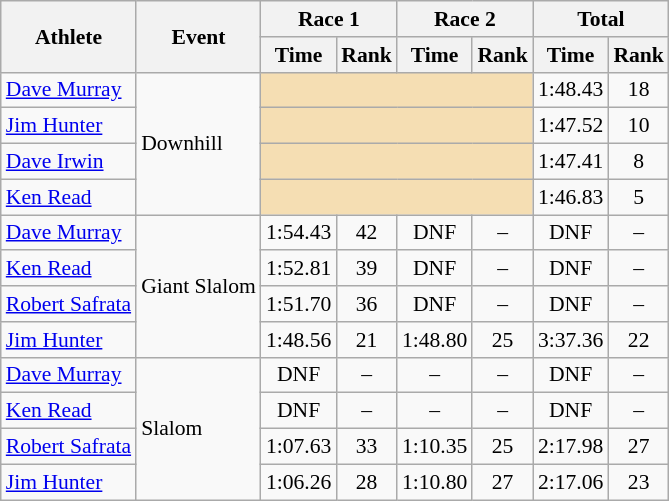<table class="wikitable" style="font-size:90%">
<tr>
<th rowspan="2">Athlete</th>
<th rowspan="2">Event</th>
<th colspan="2">Race 1</th>
<th colspan="2">Race 2</th>
<th colspan="2">Total</th>
</tr>
<tr>
<th>Time</th>
<th>Rank</th>
<th>Time</th>
<th>Rank</th>
<th>Time</th>
<th>Rank</th>
</tr>
<tr>
<td><a href='#'>Dave Murray</a></td>
<td rowspan="4">Downhill</td>
<td colspan="4" bgcolor="wheat"></td>
<td align="center">1:48.43</td>
<td align="center">18</td>
</tr>
<tr>
<td><a href='#'>Jim Hunter</a></td>
<td colspan="4" bgcolor="wheat"></td>
<td align="center">1:47.52</td>
<td align="center">10</td>
</tr>
<tr>
<td><a href='#'>Dave Irwin</a></td>
<td colspan="4" bgcolor="wheat"></td>
<td align="center">1:47.41</td>
<td align="center">8</td>
</tr>
<tr>
<td><a href='#'>Ken Read</a></td>
<td colspan="4" bgcolor="wheat"></td>
<td align="center">1:46.83</td>
<td align="center">5</td>
</tr>
<tr>
<td><a href='#'>Dave Murray</a></td>
<td rowspan="4">Giant Slalom</td>
<td align="center">1:54.43</td>
<td align="center">42</td>
<td align="center">DNF</td>
<td align="center">–</td>
<td align="center">DNF</td>
<td align="center">–</td>
</tr>
<tr>
<td><a href='#'>Ken Read</a></td>
<td align="center">1:52.81</td>
<td align="center">39</td>
<td align="center">DNF</td>
<td align="center">–</td>
<td align="center">DNF</td>
<td align="center">–</td>
</tr>
<tr>
<td><a href='#'>Robert Safrata</a></td>
<td align="center">1:51.70</td>
<td align="center">36</td>
<td align="center">DNF</td>
<td align="center">–</td>
<td align="center">DNF</td>
<td align="center">–</td>
</tr>
<tr>
<td><a href='#'>Jim Hunter</a></td>
<td align="center">1:48.56</td>
<td align="center">21</td>
<td align="center">1:48.80</td>
<td align="center">25</td>
<td align="center">3:37.36</td>
<td align="center">22</td>
</tr>
<tr>
<td><a href='#'>Dave Murray</a></td>
<td rowspan="4">Slalom</td>
<td align="center">DNF</td>
<td align="center">–</td>
<td align="center">–</td>
<td align="center">–</td>
<td align="center">DNF</td>
<td align="center">–</td>
</tr>
<tr>
<td><a href='#'>Ken Read</a></td>
<td align="center">DNF</td>
<td align="center">–</td>
<td align="center">–</td>
<td align="center">–</td>
<td align="center">DNF</td>
<td align="center">–</td>
</tr>
<tr>
<td><a href='#'>Robert Safrata</a></td>
<td align="center">1:07.63</td>
<td align="center">33</td>
<td align="center">1:10.35</td>
<td align="center">25</td>
<td align="center">2:17.98</td>
<td align="center">27</td>
</tr>
<tr>
<td><a href='#'>Jim Hunter</a></td>
<td align="center">1:06.26</td>
<td align="center">28</td>
<td align="center">1:10.80</td>
<td align="center">27</td>
<td align="center">2:17.06</td>
<td align="center">23</td>
</tr>
</table>
